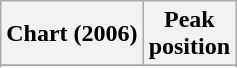<table class="wikitable sortable plainrowheaders">
<tr>
<th>Chart (2006)</th>
<th>Peak<br>position</th>
</tr>
<tr>
</tr>
<tr>
</tr>
</table>
